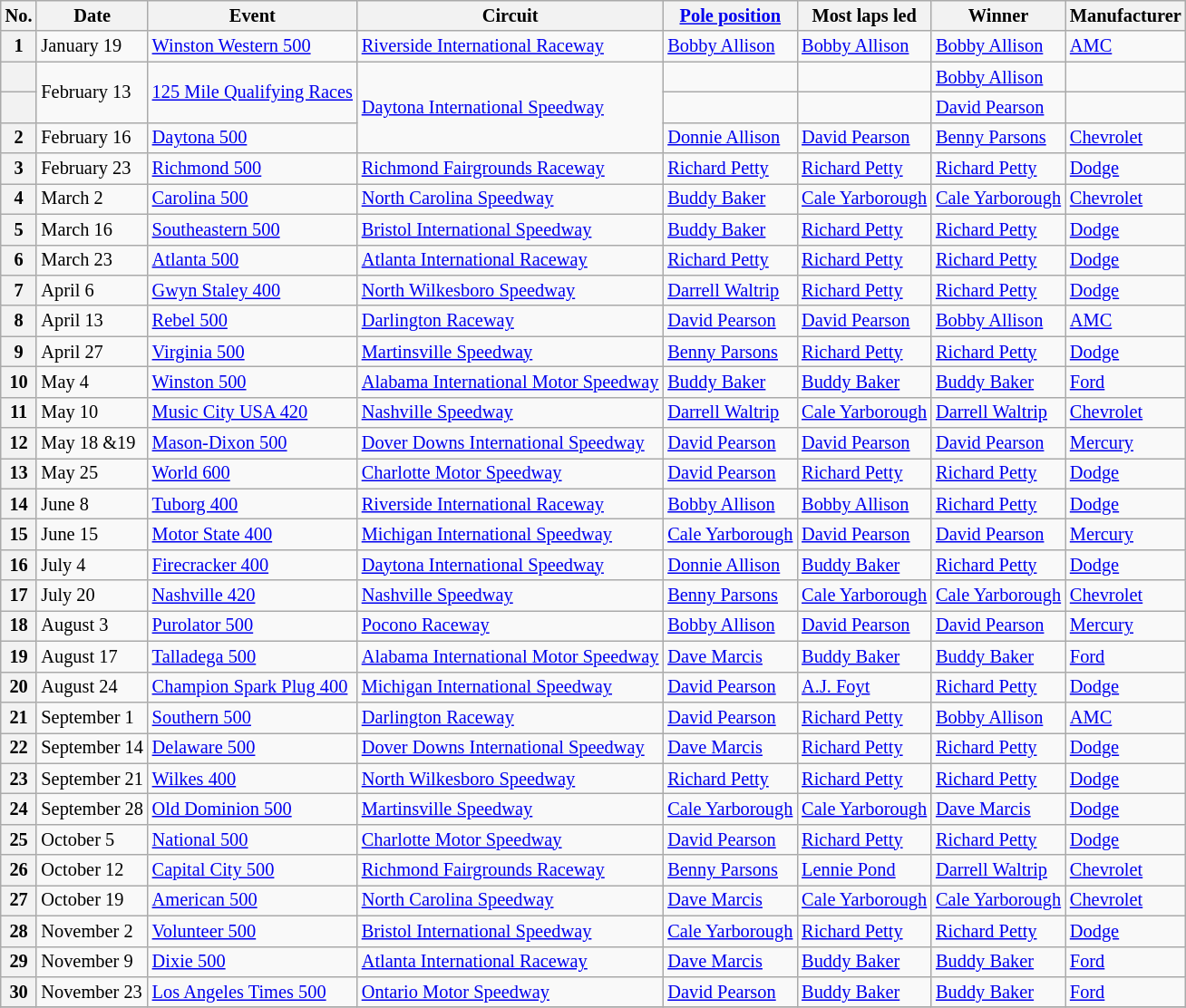<table class="wikitable" style="font-size:85%;">
<tr>
<th>No.</th>
<th>Date</th>
<th>Event</th>
<th>Circuit</th>
<th><a href='#'>Pole position</a></th>
<th>Most laps led</th>
<th>Winner</th>
<th>Manufacturer</th>
</tr>
<tr>
<th>1</th>
<td>January 19</td>
<td><a href='#'>Winston Western 500</a></td>
<td><a href='#'>Riverside International Raceway</a></td>
<td><a href='#'>Bobby Allison</a></td>
<td><a href='#'>Bobby Allison</a></td>
<td><a href='#'>Bobby Allison</a></td>
<td><a href='#'>AMC</a></td>
</tr>
<tr>
<th></th>
<td rowspan="2">February 13</td>
<td rowspan="2"><a href='#'>125 Mile Qualifying Races</a></td>
<td rowspan="3"><a href='#'>Daytona International Speedway</a></td>
<td></td>
<td></td>
<td><a href='#'>Bobby Allison</a></td>
<td></td>
</tr>
<tr>
<th></th>
<td></td>
<td></td>
<td><a href='#'>David Pearson</a></td>
<td></td>
</tr>
<tr>
<th>2</th>
<td>February 16</td>
<td><a href='#'>Daytona 500</a></td>
<td><a href='#'>Donnie Allison</a></td>
<td><a href='#'>David Pearson</a></td>
<td><a href='#'>Benny Parsons</a></td>
<td><a href='#'>Chevrolet</a></td>
</tr>
<tr>
<th>3</th>
<td>February 23</td>
<td><a href='#'>Richmond 500</a></td>
<td><a href='#'>Richmond Fairgrounds Raceway</a></td>
<td><a href='#'>Richard Petty</a></td>
<td><a href='#'>Richard Petty</a></td>
<td><a href='#'>Richard Petty</a></td>
<td><a href='#'>Dodge</a></td>
</tr>
<tr>
<th>4</th>
<td>March 2</td>
<td><a href='#'>Carolina 500</a></td>
<td><a href='#'>North Carolina Speedway</a></td>
<td><a href='#'>Buddy Baker</a></td>
<td><a href='#'>Cale Yarborough</a></td>
<td><a href='#'>Cale Yarborough</a></td>
<td><a href='#'>Chevrolet</a></td>
</tr>
<tr>
<th>5</th>
<td>March 16</td>
<td><a href='#'>Southeastern 500</a></td>
<td><a href='#'>Bristol International Speedway</a></td>
<td><a href='#'>Buddy Baker</a></td>
<td><a href='#'>Richard Petty</a></td>
<td><a href='#'>Richard Petty</a></td>
<td><a href='#'>Dodge</a></td>
</tr>
<tr>
<th>6</th>
<td>March 23</td>
<td><a href='#'>Atlanta 500</a></td>
<td><a href='#'>Atlanta International Raceway</a></td>
<td><a href='#'>Richard Petty</a></td>
<td><a href='#'>Richard Petty</a></td>
<td><a href='#'>Richard Petty</a></td>
<td><a href='#'>Dodge</a></td>
</tr>
<tr>
<th>7</th>
<td>April 6</td>
<td><a href='#'>Gwyn Staley 400</a></td>
<td><a href='#'>North Wilkesboro Speedway</a></td>
<td><a href='#'>Darrell Waltrip</a></td>
<td><a href='#'>Richard Petty</a></td>
<td><a href='#'>Richard Petty</a></td>
<td><a href='#'>Dodge</a></td>
</tr>
<tr>
<th>8</th>
<td>April 13</td>
<td><a href='#'>Rebel 500</a></td>
<td><a href='#'>Darlington Raceway</a></td>
<td><a href='#'>David Pearson</a></td>
<td><a href='#'>David Pearson</a></td>
<td><a href='#'>Bobby Allison</a></td>
<td><a href='#'>AMC</a></td>
</tr>
<tr>
<th>9</th>
<td>April 27</td>
<td><a href='#'>Virginia 500</a></td>
<td><a href='#'>Martinsville Speedway</a></td>
<td><a href='#'>Benny Parsons</a></td>
<td><a href='#'>Richard Petty</a></td>
<td><a href='#'>Richard Petty</a></td>
<td><a href='#'>Dodge</a></td>
</tr>
<tr>
<th>10</th>
<td>May 4</td>
<td><a href='#'>Winston 500</a></td>
<td><a href='#'>Alabama International Motor Speedway</a></td>
<td><a href='#'>Buddy Baker</a></td>
<td><a href='#'>Buddy Baker</a></td>
<td><a href='#'>Buddy Baker</a></td>
<td><a href='#'>Ford</a></td>
</tr>
<tr>
<th>11</th>
<td>May 10</td>
<td><a href='#'>Music City USA 420</a></td>
<td><a href='#'>Nashville Speedway</a></td>
<td><a href='#'>Darrell Waltrip</a></td>
<td><a href='#'>Cale Yarborough</a></td>
<td><a href='#'>Darrell Waltrip</a></td>
<td><a href='#'>Chevrolet</a></td>
</tr>
<tr>
<th>12</th>
<td>May 18 &19</td>
<td><a href='#'>Mason-Dixon 500</a></td>
<td><a href='#'>Dover Downs International Speedway</a></td>
<td><a href='#'>David Pearson</a></td>
<td><a href='#'>David Pearson</a></td>
<td><a href='#'>David Pearson</a></td>
<td><a href='#'>Mercury</a></td>
</tr>
<tr>
<th>13</th>
<td>May 25</td>
<td><a href='#'>World 600</a></td>
<td><a href='#'>Charlotte Motor Speedway</a></td>
<td><a href='#'>David Pearson</a></td>
<td><a href='#'>Richard Petty</a></td>
<td><a href='#'>Richard Petty</a></td>
<td><a href='#'>Dodge</a></td>
</tr>
<tr>
<th>14</th>
<td>June 8</td>
<td><a href='#'>Tuborg 400</a></td>
<td><a href='#'>Riverside International Raceway</a></td>
<td><a href='#'>Bobby Allison</a></td>
<td><a href='#'>Bobby Allison</a></td>
<td><a href='#'>Richard Petty</a></td>
<td><a href='#'>Dodge</a></td>
</tr>
<tr>
<th>15</th>
<td>June 15</td>
<td><a href='#'>Motor State 400</a></td>
<td><a href='#'>Michigan International Speedway</a></td>
<td><a href='#'>Cale Yarborough</a></td>
<td><a href='#'>David Pearson</a></td>
<td><a href='#'>David Pearson</a></td>
<td><a href='#'>Mercury</a></td>
</tr>
<tr>
<th>16</th>
<td>July 4</td>
<td><a href='#'>Firecracker 400</a></td>
<td><a href='#'>Daytona International Speedway</a></td>
<td><a href='#'>Donnie Allison</a></td>
<td><a href='#'>Buddy Baker</a></td>
<td><a href='#'>Richard Petty</a></td>
<td><a href='#'>Dodge</a></td>
</tr>
<tr>
<th>17</th>
<td>July 20</td>
<td><a href='#'>Nashville 420</a></td>
<td><a href='#'>Nashville Speedway</a></td>
<td><a href='#'>Benny Parsons</a></td>
<td><a href='#'>Cale Yarborough</a></td>
<td><a href='#'>Cale Yarborough</a></td>
<td><a href='#'>Chevrolet</a></td>
</tr>
<tr>
<th>18</th>
<td>August 3</td>
<td><a href='#'>Purolator 500</a></td>
<td><a href='#'>Pocono Raceway</a></td>
<td><a href='#'>Bobby Allison</a></td>
<td><a href='#'>David Pearson</a></td>
<td><a href='#'>David Pearson</a></td>
<td><a href='#'>Mercury</a></td>
</tr>
<tr>
<th>19</th>
<td>August 17</td>
<td><a href='#'>Talladega 500</a></td>
<td><a href='#'>Alabama International Motor Speedway</a></td>
<td><a href='#'>Dave Marcis</a></td>
<td><a href='#'>Buddy Baker</a></td>
<td><a href='#'>Buddy Baker</a></td>
<td><a href='#'>Ford</a></td>
</tr>
<tr>
<th>20</th>
<td>August 24</td>
<td><a href='#'>Champion Spark Plug 400</a></td>
<td><a href='#'>Michigan International Speedway</a></td>
<td><a href='#'>David Pearson</a></td>
<td><a href='#'>A.J. Foyt</a></td>
<td><a href='#'>Richard Petty</a></td>
<td><a href='#'>Dodge</a></td>
</tr>
<tr>
<th>21</th>
<td>September 1</td>
<td><a href='#'>Southern 500</a></td>
<td><a href='#'>Darlington Raceway</a></td>
<td><a href='#'>David Pearson</a></td>
<td><a href='#'>Richard Petty</a></td>
<td><a href='#'>Bobby Allison</a></td>
<td><a href='#'>AMC</a></td>
</tr>
<tr>
<th>22</th>
<td>September 14</td>
<td><a href='#'>Delaware 500</a></td>
<td><a href='#'>Dover Downs International Speedway</a></td>
<td><a href='#'>Dave Marcis</a></td>
<td><a href='#'>Richard Petty</a></td>
<td><a href='#'>Richard Petty</a></td>
<td><a href='#'>Dodge</a></td>
</tr>
<tr>
<th>23</th>
<td>September 21</td>
<td><a href='#'>Wilkes 400</a></td>
<td><a href='#'>North Wilkesboro Speedway</a></td>
<td><a href='#'>Richard Petty</a></td>
<td><a href='#'>Richard Petty</a></td>
<td><a href='#'>Richard Petty</a></td>
<td><a href='#'>Dodge</a></td>
</tr>
<tr>
<th>24</th>
<td>September 28</td>
<td><a href='#'>Old Dominion 500</a></td>
<td><a href='#'>Martinsville Speedway</a></td>
<td><a href='#'>Cale Yarborough</a></td>
<td><a href='#'>Cale Yarborough</a></td>
<td><a href='#'>Dave Marcis</a></td>
<td><a href='#'>Dodge</a></td>
</tr>
<tr>
<th>25</th>
<td>October 5</td>
<td><a href='#'>National 500</a></td>
<td><a href='#'>Charlotte Motor Speedway</a></td>
<td><a href='#'>David Pearson</a></td>
<td><a href='#'>Richard Petty</a></td>
<td><a href='#'>Richard Petty</a></td>
<td><a href='#'>Dodge</a></td>
</tr>
<tr>
<th>26</th>
<td>October 12</td>
<td><a href='#'>Capital City 500</a></td>
<td><a href='#'>Richmond Fairgrounds Raceway</a></td>
<td><a href='#'>Benny Parsons</a></td>
<td><a href='#'>Lennie Pond</a></td>
<td><a href='#'>Darrell Waltrip</a></td>
<td><a href='#'>Chevrolet</a></td>
</tr>
<tr>
<th>27</th>
<td>October 19</td>
<td><a href='#'>American 500</a></td>
<td><a href='#'>North Carolina Speedway</a></td>
<td><a href='#'>Dave Marcis</a></td>
<td><a href='#'>Cale Yarborough</a></td>
<td><a href='#'>Cale Yarborough</a></td>
<td><a href='#'>Chevrolet</a></td>
</tr>
<tr>
<th>28</th>
<td>November 2</td>
<td><a href='#'>Volunteer 500</a></td>
<td><a href='#'>Bristol International Speedway</a></td>
<td><a href='#'>Cale Yarborough</a></td>
<td><a href='#'>Richard Petty</a></td>
<td><a href='#'>Richard Petty</a></td>
<td><a href='#'>Dodge</a></td>
</tr>
<tr>
<th>29</th>
<td>November 9</td>
<td><a href='#'>Dixie 500</a></td>
<td><a href='#'>Atlanta International Raceway</a></td>
<td><a href='#'>Dave Marcis</a></td>
<td><a href='#'>Buddy Baker</a></td>
<td><a href='#'>Buddy Baker</a></td>
<td><a href='#'>Ford</a></td>
</tr>
<tr>
<th>30</th>
<td>November 23</td>
<td><a href='#'>Los Angeles Times 500</a></td>
<td><a href='#'>Ontario Motor Speedway</a></td>
<td><a href='#'>David Pearson</a></td>
<td><a href='#'>Buddy Baker</a></td>
<td><a href='#'>Buddy Baker</a></td>
<td><a href='#'>Ford</a></td>
</tr>
<tr>
</tr>
</table>
